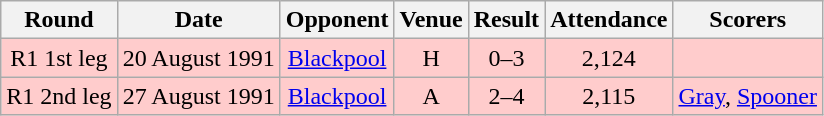<table class="wikitable" style="font-size:100%; text-align:center">
<tr>
<th>Round</th>
<th>Date</th>
<th>Opponent</th>
<th>Venue</th>
<th>Result</th>
<th>Attendance</th>
<th>Scorers</th>
</tr>
<tr style="background-color: #FFCCCC;">
<td>R1 1st leg</td>
<td>20 August 1991</td>
<td><a href='#'>Blackpool</a></td>
<td>H</td>
<td>0–3</td>
<td>2,124</td>
<td></td>
</tr>
<tr style="background-color: #FFCCCC;">
<td>R1 2nd leg</td>
<td>27 August 1991</td>
<td><a href='#'>Blackpool</a></td>
<td>A</td>
<td>2–4</td>
<td>2,115</td>
<td><a href='#'>Gray</a>, <a href='#'>Spooner</a></td>
</tr>
</table>
